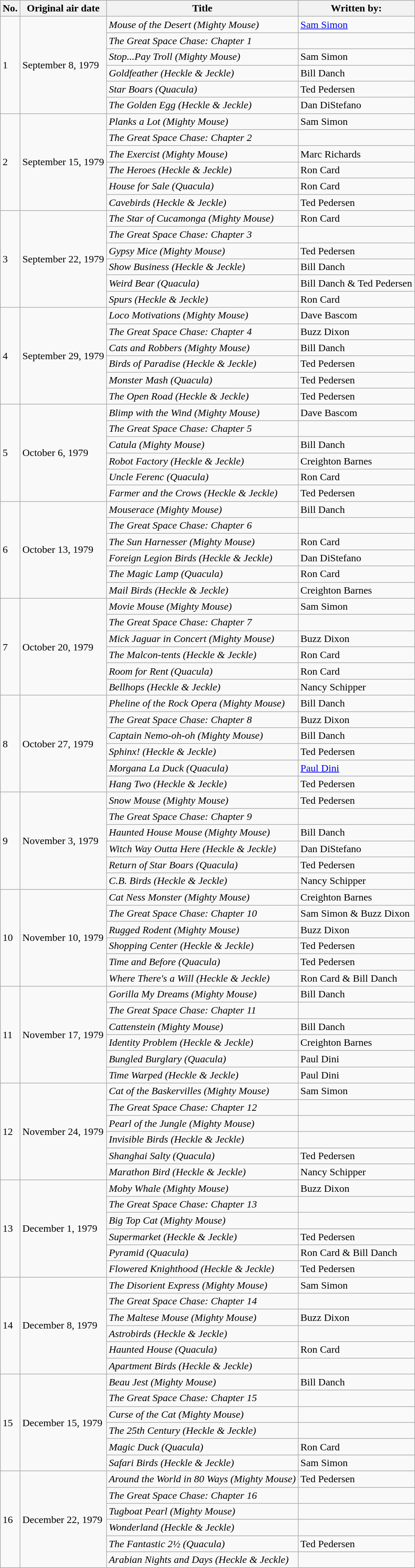<table class="wikitable">
<tr>
<th><abbr>No.</abbr></th>
<th>Original air date</th>
<th>Title</th>
<th>Written by:</th>
</tr>
<tr>
<td rowspan="6">1</td>
<td rowspan="6">September 8, 1979</td>
<td><em>Mouse of the Desert (Mighty Mouse)</em></td>
<td><a href='#'>Sam Simon</a></td>
</tr>
<tr>
<td><em>The Great Space Chase: Chapter 1</em></td>
<td></td>
</tr>
<tr>
<td><em>Stop...Pay Troll (Mighty Mouse)</em></td>
<td>Sam Simon</td>
</tr>
<tr>
<td><em>Goldfeather (Heckle & Jeckle)</em></td>
<td>Bill Danch</td>
</tr>
<tr>
<td><em>Star Boars (Quacula)</em></td>
<td>Ted Pedersen</td>
</tr>
<tr>
<td><em>The Golden Egg (Heckle & Jeckle)</em></td>
<td>Dan DiStefano</td>
</tr>
<tr>
<td rowspan="6">2</td>
<td rowspan="6">September 15, 1979</td>
<td><em>Planks a Lot (Mighty Mouse)</em></td>
<td>Sam Simon</td>
</tr>
<tr>
<td><em>The Great Space Chase: Chapter 2</em></td>
<td></td>
</tr>
<tr>
<td><em>The Exercist (Mighty Mouse)</em></td>
<td>Marc Richards</td>
</tr>
<tr>
<td><em>The Heroes (Heckle & Jeckle)</em></td>
<td>Ron Card</td>
</tr>
<tr>
<td><em>House for Sale (Quacula)</em></td>
<td>Ron Card</td>
</tr>
<tr>
<td><em>Cavebirds (Heckle & Jeckle)</em></td>
<td>Ted Pedersen</td>
</tr>
<tr>
<td rowspan="6">3</td>
<td rowspan="6">September 22, 1979</td>
<td><em>The Star of Cucamonga (Mighty Mouse)</em></td>
<td>Ron Card</td>
</tr>
<tr>
<td><em>The Great Space Chase: Chapter 3</em></td>
<td></td>
</tr>
<tr>
<td><em>Gypsy Mice (Mighty Mouse)</em></td>
<td>Ted Pedersen</td>
</tr>
<tr>
<td><em>Show Business (Heckle & Jeckle)</em></td>
<td>Bill Danch</td>
</tr>
<tr>
<td><em>Weird Bear (Quacula)</em></td>
<td>Bill Danch & Ted Pedersen</td>
</tr>
<tr>
<td><em>Spurs (Heckle & Jeckle)</em></td>
<td>Ron Card</td>
</tr>
<tr>
<td rowspan="6">4</td>
<td rowspan="6">September 29, 1979</td>
<td><em>Loco Motivations (Mighty Mouse)</em></td>
<td>Dave Bascom</td>
</tr>
<tr>
<td><em>The Great Space Chase: Chapter 4</em></td>
<td>Buzz Dixon</td>
</tr>
<tr>
<td><em>Cats and Robbers (Mighty Mouse)</em></td>
<td>Bill Danch</td>
</tr>
<tr>
<td><em>Birds of Paradise (Heckle & Jeckle)</em></td>
<td>Ted Pedersen</td>
</tr>
<tr>
<td><em>Monster Mash (Quacula)</em></td>
<td>Ted Pedersen</td>
</tr>
<tr>
<td><em>The Open Road (Heckle & Jeckle)</em></td>
<td>Ted Pedersen</td>
</tr>
<tr>
<td rowspan="6">5</td>
<td rowspan="6">October 6, 1979</td>
<td><em>Blimp with the Wind (Mighty Mouse)</em></td>
<td>Dave Bascom</td>
</tr>
<tr>
<td><em>The Great Space Chase: Chapter 5</em></td>
<td></td>
</tr>
<tr>
<td><em>Catula (Mighty Mouse)</em></td>
<td>Bill Danch</td>
</tr>
<tr>
<td><em>Robot Factory (Heckle & Jeckle)</em></td>
<td>Creighton Barnes</td>
</tr>
<tr>
<td><em>Uncle Ferenc (Quacula)</em></td>
<td>Ron Card</td>
</tr>
<tr>
<td><em>Farmer and the Crows (Heckle & Jeckle)</em></td>
<td>Ted Pedersen</td>
</tr>
<tr>
<td rowspan="6">6</td>
<td rowspan="6">October 13, 1979</td>
<td><em>Mouserace (Mighty Mouse)</em></td>
<td>Bill Danch</td>
</tr>
<tr>
<td><em>The Great Space Chase: Chapter 6</em></td>
<td></td>
</tr>
<tr>
<td><em>The Sun Harnesser (Mighty Mouse)</em></td>
<td>Ron Card</td>
</tr>
<tr>
<td><em>Foreign Legion Birds (Heckle & Jeckle)</em></td>
<td>Dan DiStefano</td>
</tr>
<tr>
<td><em>The Magic Lamp (Quacula)</em></td>
<td>Ron Card</td>
</tr>
<tr>
<td><em>Mail Birds (Heckle & Jeckle)</em></td>
<td>Creighton Barnes</td>
</tr>
<tr>
<td rowspan="6">7</td>
<td rowspan="6">October 20, 1979</td>
<td><em>Movie Mouse (Mighty Mouse)</em></td>
<td>Sam Simon</td>
</tr>
<tr>
<td><em>The Great Space Chase: Chapter 7</em></td>
<td></td>
</tr>
<tr>
<td><em>Mick Jaguar in Concert (Mighty Mouse)</em></td>
<td>Buzz Dixon</td>
</tr>
<tr>
<td><em>The Malcon-tents (Heckle & Jeckle)</em></td>
<td>Ron Card</td>
</tr>
<tr>
<td><em>Room for Rent (Quacula)</em></td>
<td>Ron Card</td>
</tr>
<tr>
<td><em>Bellhops (Heckle & Jeckle)</em></td>
<td>Nancy Schipper</td>
</tr>
<tr>
<td rowspan="6">8</td>
<td rowspan="6">October 27, 1979</td>
<td><em>Pheline of the Rock Opera (Mighty Mouse)</em></td>
<td>Bill Danch</td>
</tr>
<tr>
<td><em>The Great Space Chase: Chapter 8</em></td>
<td>Buzz Dixon</td>
</tr>
<tr>
<td><em>Captain Nemo-oh-oh (Mighty Mouse)</em></td>
<td>Bill Danch</td>
</tr>
<tr>
<td><em>Sphinx! (Heckle & Jeckle)</em></td>
<td>Ted Pedersen</td>
</tr>
<tr>
<td><em>Morgana La Duck (Quacula)</em></td>
<td><a href='#'>Paul Dini</a></td>
</tr>
<tr>
<td><em>Hang Two (Heckle & Jeckle)</em></td>
<td>Ted Pedersen</td>
</tr>
<tr>
<td rowspan="6">9</td>
<td rowspan="6">November 3, 1979</td>
<td><em>Snow Mouse (Mighty Mouse)</em></td>
<td>Ted Pedersen</td>
</tr>
<tr>
<td><em>The Great Space Chase: Chapter 9</em></td>
<td></td>
</tr>
<tr>
<td><em>Haunted House Mouse (Mighty Mouse)</em></td>
<td>Bill Danch</td>
</tr>
<tr>
<td><em>Witch Way Outta Here (Heckle & Jeckle)</em></td>
<td>Dan DiStefano</td>
</tr>
<tr>
<td><em>Return of Star Boars (Quacula)</em></td>
<td>Ted Pedersen</td>
</tr>
<tr>
<td><em>C.B. Birds (Heckle & Jeckle)</em></td>
<td>Nancy Schipper</td>
</tr>
<tr>
<td rowspan="6">10</td>
<td rowspan="6">November 10, 1979</td>
<td><em>Cat Ness Monster (Mighty Mouse)</em></td>
<td>Creighton Barnes</td>
</tr>
<tr>
<td><em>The Great Space Chase: Chapter 10</em></td>
<td>Sam Simon & Buzz Dixon</td>
</tr>
<tr>
<td><em>Rugged Rodent (Mighty Mouse)</em></td>
<td>Buzz Dixon</td>
</tr>
<tr>
<td><em>Shopping Center (Heckle & Jeckle)</em></td>
<td>Ted Pedersen</td>
</tr>
<tr>
<td><em>Time and Before (Quacula)</em></td>
<td>Ted Pedersen</td>
</tr>
<tr>
<td><em>Where There's a Will (Heckle & Jeckle)</em></td>
<td>Ron Card & Bill Danch</td>
</tr>
<tr>
<td rowspan="6">11</td>
<td rowspan="6">November 17, 1979</td>
<td><em>Gorilla My Dreams (Mighty Mouse)</em></td>
<td>Bill Danch</td>
</tr>
<tr>
<td><em>The Great Space Chase: Chapter 11</em></td>
<td></td>
</tr>
<tr>
<td><em>Cattenstein (Mighty Mouse)</em></td>
<td>Bill Danch</td>
</tr>
<tr>
<td><em>Identity Problem (Heckle & Jeckle)</em></td>
<td>Creighton Barnes</td>
</tr>
<tr>
<td><em>Bungled Burglary (Quacula)</em></td>
<td>Paul Dini</td>
</tr>
<tr>
<td><em>Time Warped (Heckle & Jeckle)</em></td>
<td>Paul Dini</td>
</tr>
<tr>
<td rowspan="6">12</td>
<td rowspan="6">November 24, 1979</td>
<td><em>Cat of the Baskervilles (Mighty Mouse)</em></td>
<td>Sam Simon</td>
</tr>
<tr>
<td><em>The Great Space Chase: Chapter 12</em></td>
<td></td>
</tr>
<tr>
<td><em>Pearl of the Jungle (Mighty Mouse)</em></td>
<td></td>
</tr>
<tr>
<td><em>Invisible Birds (Heckle & Jeckle)</em></td>
<td></td>
</tr>
<tr>
<td><em>Shanghai Salty (Quacula)</em></td>
<td>Ted Pedersen</td>
</tr>
<tr>
<td><em>Marathon Bird (Heckle & Jeckle)</em></td>
<td>Nancy Schipper</td>
</tr>
<tr>
<td rowspan="6">13</td>
<td rowspan="6">December 1, 1979</td>
<td><em>Moby Whale (Mighty Mouse)</em></td>
<td>Buzz Dixon</td>
</tr>
<tr>
<td><em>The Great Space Chase: Chapter 13</em></td>
<td></td>
</tr>
<tr>
<td><em>Big Top Cat (Mighty Mouse)</em></td>
<td></td>
</tr>
<tr>
<td><em>Supermarket (Heckle & Jeckle)</em></td>
<td>Ted Pedersen</td>
</tr>
<tr>
<td><em>Pyramid (Quacula)</em></td>
<td>Ron Card & Bill Danch</td>
</tr>
<tr>
<td><em>Flowered Knighthood (Heckle & Jeckle)</em></td>
<td>Ted Pedersen</td>
</tr>
<tr>
<td rowspan="6">14</td>
<td rowspan="6">December 8, 1979</td>
<td><em>The Disorient Express (Mighty Mouse)</em></td>
<td>Sam Simon</td>
</tr>
<tr>
<td><em>The Great Space Chase: Chapter 14</em></td>
<td></td>
</tr>
<tr>
<td><em>The Maltese Mouse (Mighty Mouse)</em></td>
<td>Buzz Dixon</td>
</tr>
<tr>
<td><em>Astrobirds (Heckle & Jeckle)</em></td>
<td></td>
</tr>
<tr>
<td><em>Haunted House (Quacula)</em></td>
<td>Ron Card</td>
</tr>
<tr>
<td><em>Apartment Birds (Heckle & Jeckle)</em></td>
<td></td>
</tr>
<tr>
<td rowspan="6">15</td>
<td rowspan="6">December 15, 1979</td>
<td><em>Beau Jest (Mighty Mouse)</em></td>
<td>Bill Danch</td>
</tr>
<tr>
<td><em>The Great Space Chase: Chapter 15</em></td>
<td></td>
</tr>
<tr>
<td><em>Curse of the Cat (Mighty Mouse)</em></td>
<td></td>
</tr>
<tr>
<td><em>The 25th Century (Heckle & Jeckle)</em></td>
<td></td>
</tr>
<tr>
<td><em>Magic Duck (Quacula)</em></td>
<td>Ron Card</td>
</tr>
<tr>
<td><em>Safari Birds (Heckle & Jeckle)</em></td>
<td>Sam Simon</td>
</tr>
<tr>
<td rowspan="6">16</td>
<td rowspan="6">December 22, 1979</td>
<td><em>Around the World in 80 Ways (Mighty Mouse)</em></td>
<td>Ted Pedersen</td>
</tr>
<tr>
<td><em>The Great Space Chase: Chapter 16</em></td>
<td></td>
</tr>
<tr>
<td><em>Tugboat Pearl (Mighty Mouse)</em></td>
<td></td>
</tr>
<tr>
<td><em>Wonderland (Heckle & Jeckle)</em></td>
<td></td>
</tr>
<tr>
<td><em>The Fantastic 2½ (Quacula)</em></td>
<td>Ted Pedersen</td>
</tr>
<tr>
<td><em>Arabian Nights and Days (Heckle & Jeckle)</em></td>
<td></td>
</tr>
</table>
